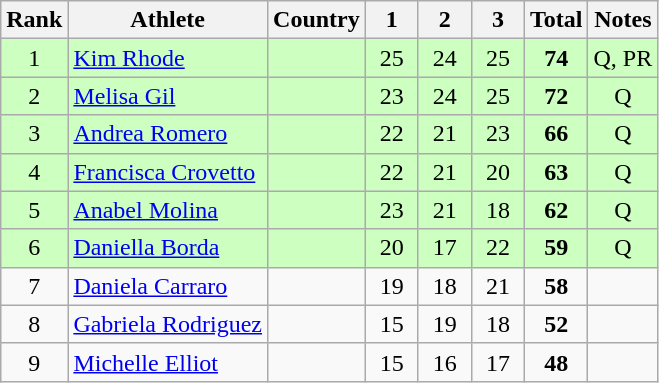<table class="wikitable sortable" style="text-align:center">
<tr>
<th>Rank</th>
<th>Athlete</th>
<th>Country</th>
<th class="unsortable" style="width: 28px">1</th>
<th class="unsortable" style="width: 28px">2</th>
<th class="unsortable" style="width: 28px">3</th>
<th>Total</th>
<th class="unsortable">Notes</th>
</tr>
<tr bgcolor=#ccffc>
<td>1</td>
<td align=left><a href='#'>Kim Rhode</a></td>
<td align=left></td>
<td>25</td>
<td>24</td>
<td>25</td>
<td><strong>74</strong></td>
<td>Q, PR</td>
</tr>
<tr bgcolor=#ccffc>
<td>2</td>
<td align=left><a href='#'>Melisa Gil</a></td>
<td align=left></td>
<td>23</td>
<td>24</td>
<td>25</td>
<td><strong>72</strong></td>
<td>Q</td>
</tr>
<tr bgcolor=#ccffc>
<td>3</td>
<td align=left><a href='#'>Andrea Romero</a></td>
<td align=left></td>
<td>22</td>
<td>21</td>
<td>23</td>
<td><strong>66</strong></td>
<td>Q</td>
</tr>
<tr bgcolor=#ccffc>
<td>4</td>
<td align=left><a href='#'>Francisca Crovetto</a></td>
<td align=left></td>
<td>22</td>
<td>21</td>
<td>20</td>
<td><strong>63</strong></td>
<td>Q</td>
</tr>
<tr bgcolor=#ccffc>
<td>5</td>
<td align=left><a href='#'>Anabel Molina</a></td>
<td align=left></td>
<td>23</td>
<td>21</td>
<td>18</td>
<td><strong>62</strong></td>
<td>Q</td>
</tr>
<tr bgcolor=#ccffc>
<td>6</td>
<td align=left><a href='#'>Daniella Borda</a></td>
<td align=left></td>
<td>20</td>
<td>17</td>
<td>22</td>
<td><strong>59</strong></td>
<td>Q</td>
</tr>
<tr>
<td>7</td>
<td align=left><a href='#'>Daniela Carraro</a></td>
<td align=left></td>
<td>19</td>
<td>18</td>
<td>21</td>
<td><strong>58</strong></td>
<td></td>
</tr>
<tr>
<td>8</td>
<td align=left><a href='#'>Gabriela Rodriguez</a></td>
<td align=left></td>
<td>15</td>
<td>19</td>
<td>18</td>
<td><strong>52</strong></td>
<td></td>
</tr>
<tr>
<td>9</td>
<td align=left><a href='#'>Michelle Elliot</a></td>
<td align=left></td>
<td>15</td>
<td>16</td>
<td>17</td>
<td><strong>48</strong></td>
<td></td>
</tr>
</table>
